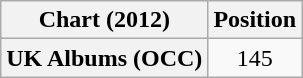<table class="wikitable plainrowheaders" style="text-align:center;">
<tr>
<th scope="column">Chart (2012)</th>
<th scope="column">Position</th>
</tr>
<tr>
<th scope="row">UK Albums (OCC)</th>
<td>145</td>
</tr>
</table>
